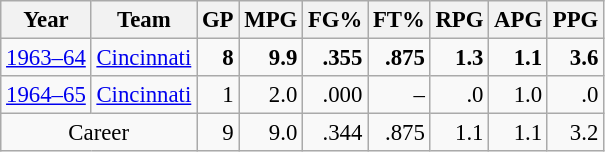<table class="wikitable sortable" style="font-size:95%; text-align:right;">
<tr>
<th>Year</th>
<th>Team</th>
<th>GP</th>
<th>MPG</th>
<th>FG%</th>
<th>FT%</th>
<th>RPG</th>
<th>APG</th>
<th>PPG</th>
</tr>
<tr>
<td style="text-align:left;"><a href='#'>1963–64</a></td>
<td style="text-align:left;"><a href='#'>Cincinnati</a></td>
<td><strong>8</strong></td>
<td><strong>9.9</strong></td>
<td><strong>.355</strong></td>
<td><strong>.875</strong></td>
<td><strong>1.3</strong></td>
<td><strong>1.1</strong></td>
<td><strong>3.6</strong></td>
</tr>
<tr>
<td style="text-align:left;"><a href='#'>1964–65</a></td>
<td style="text-align:left;"><a href='#'>Cincinnati</a></td>
<td>1</td>
<td>2.0</td>
<td>.000</td>
<td>–</td>
<td>.0</td>
<td>1.0</td>
<td>.0</td>
</tr>
<tr class="sortbottom">
<td colspan="2" style="text-align:center;">Career</td>
<td>9</td>
<td>9.0</td>
<td>.344</td>
<td>.875</td>
<td>1.1</td>
<td>1.1</td>
<td>3.2</td>
</tr>
</table>
